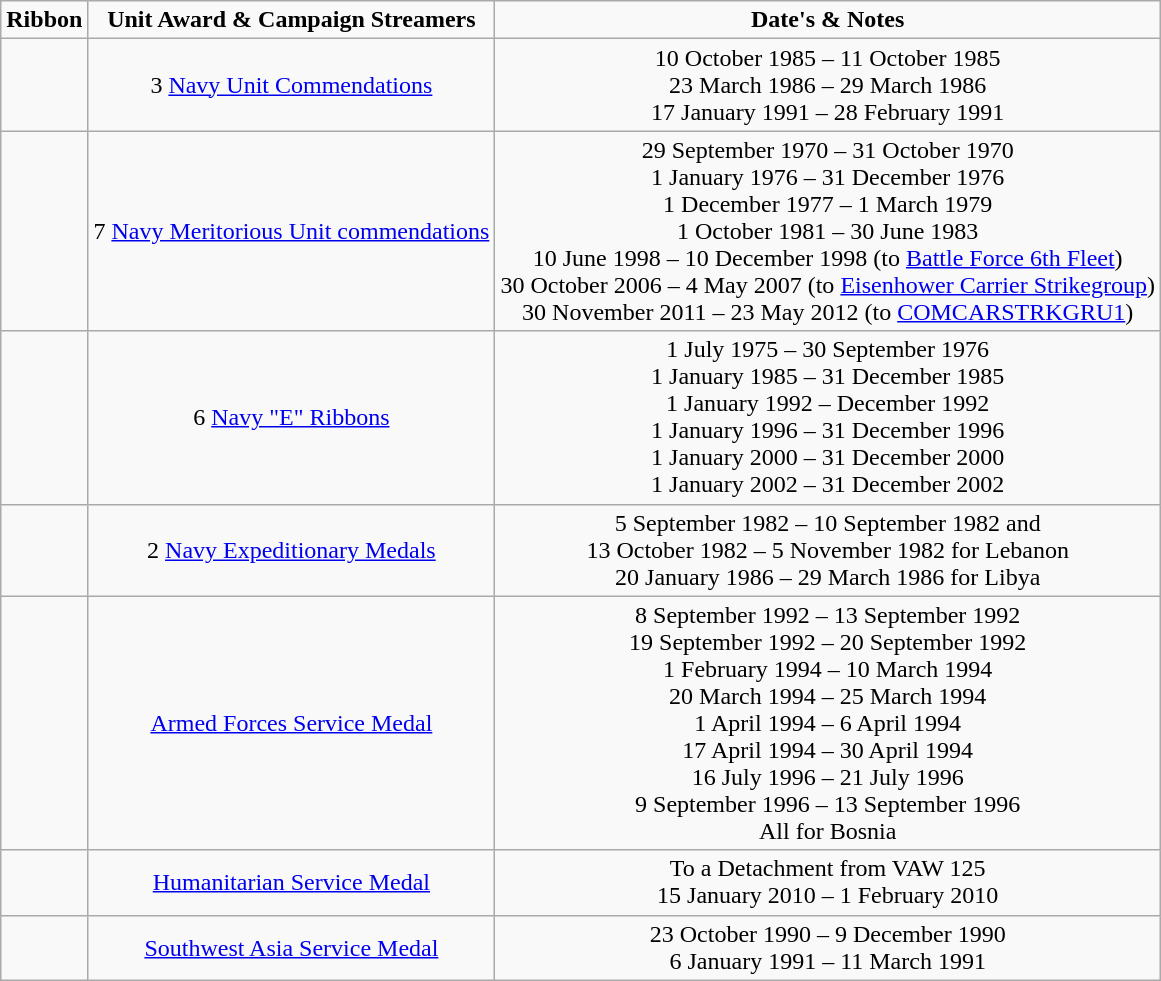<table class="wikitable" style="text-align:center; clear: center">
<tr>
<td><strong>Ribbon</strong></td>
<td><strong>Unit Award & Campaign Streamers</strong></td>
<td><strong>Date's & Notes</strong></td>
</tr>
<tr>
<td></td>
<td>3 <a href='#'>Navy Unit Commendations</a></td>
<td>10 October 1985 – 11 October 1985<br>23 March 1986 – 29 March 1986<br>17 January 1991 – 28 February 1991</td>
</tr>
<tr>
<td></td>
<td>7 <a href='#'>Navy Meritorious Unit commendations</a></td>
<td>29 September 1970 – 31 October 1970<br>1 January 1976 – 31 December 1976<br>1 December 1977 – 1 March 1979<br>1 October 1981 – 30 June 1983<br>10 June 1998 – 10 December 1998 (to <a href='#'>Battle Force 6th Fleet</a>)<br>30 October 2006 – 4 May 2007 (to <a href='#'>Eisenhower Carrier Strikegroup</a>)<br>30 November 2011 – 23 May 2012 (to <a href='#'>COMCARSTRKGRU1</a>)</td>
</tr>
<tr>
<td></td>
<td>6 <a href='#'>Navy "E" Ribbons</a></td>
<td>1 July 1975 – 30 September 1976<br>1 January 1985 – 31 December 1985<br>1 January 1992 – December 1992<br>1 January 1996 – 31 December 1996<br>1 January 2000 – 31 December 2000<br>1 January 2002 – 31 December 2002</td>
</tr>
<tr>
<td></td>
<td>2 <a href='#'>Navy Expeditionary Medals</a></td>
<td>5 September 1982 – 10 September 1982 and<br>13 October 1982 – 5 November 1982 for Lebanon<br>20 January 1986 – 29 March 1986 for Libya</td>
</tr>
<tr>
<td></td>
<td><a href='#'>Armed Forces Service Medal</a></td>
<td>8 September 1992 – 13 September 1992<br>19 September 1992 – 20 September 1992<br>1 February 1994 – 10 March 1994<br>20 March 1994 – 25 March 1994<br>1 April 1994 – 6 April 1994<br>17 April 1994 – 30 April 1994<br>16 July 1996 – 21 July 1996<br>9 September 1996 – 13 September 1996<br>All for Bosnia</td>
</tr>
<tr>
<td></td>
<td><a href='#'>Humanitarian Service Medal</a></td>
<td>To a Detachment from VAW 125<br>15 January 2010 – 1 February 2010</td>
</tr>
<tr>
<td></td>
<td><a href='#'>Southwest Asia Service Medal</a></td>
<td>23 October 1990 – 9 December 1990<br>6 January 1991 – 11 March 1991</td>
</tr>
</table>
